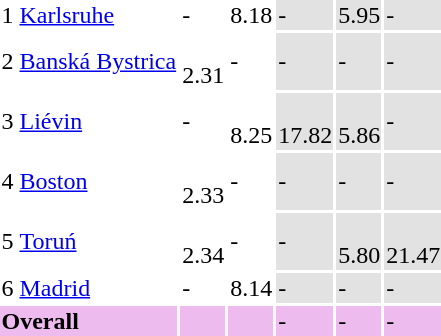<table>
<tr>
<td>1</td>
<td align=left><a href='#'>Karlsruhe</a></td>
<td> -</td>
<td>  8.18</td>
<td bgcolor=#e2e2e2> -</td>
<td bgcolor=#e2e2e2>  5.95</td>
<td bgcolor=#e2e2e2> -</td>
</tr>
<tr>
<td>2</td>
<td align=left><a href='#'>Banská Bystrica</a></td>
<td> <br>2.31</td>
<td> -</td>
<td bgcolor=#e2e2e2> -</td>
<td bgcolor=#e2e2e2> -</td>
<td bgcolor=#e2e2e2> -</td>
</tr>
<tr>
<td>3</td>
<td align=left><a href='#'>Liévin</a></td>
<td> -</td>
<td> <br>8.25</td>
<td bgcolor=#e2e2e2> <br>17.82</td>
<td bgcolor=#e2e2e2> <br>5.86</td>
<td bgcolor=#e2e2e2> -</td>
</tr>
<tr>
<td>4</td>
<td align=left><a href='#'>Boston</a></td>
<td> <br>2.33</td>
<td> -</td>
<td bgcolor=#e2e2e2> -</td>
<td bgcolor=#e2e2e2> -</td>
<td bgcolor=#e2e2e2> -</td>
</tr>
<tr>
<td>5</td>
<td align=left><a href='#'>Toruń</a></td>
<td> <br>2.34</td>
<td> -</td>
<td bgcolor=#e2e2e2> -</td>
<td bgcolor=#e2e2e2> <br>5.80</td>
<td bgcolor=#e2e2e2> <br>21.47</td>
</tr>
<tr>
<td>6</td>
<td align=left><a href='#'>Madrid</a></td>
<td> -</td>
<td>  8.14</td>
<td bgcolor=#e2e2e2> -</td>
<td bgcolor=#e2e2e2> -</td>
<td bgcolor=#e2e2e2> -</td>
</tr>
<tr bgcolor=#eebbee>
<td colspan="2"><strong>Overall</strong></td>
<td> </td>
<td> </td>
<td> -</td>
<td> -</td>
<td> -</td>
</tr>
</table>
